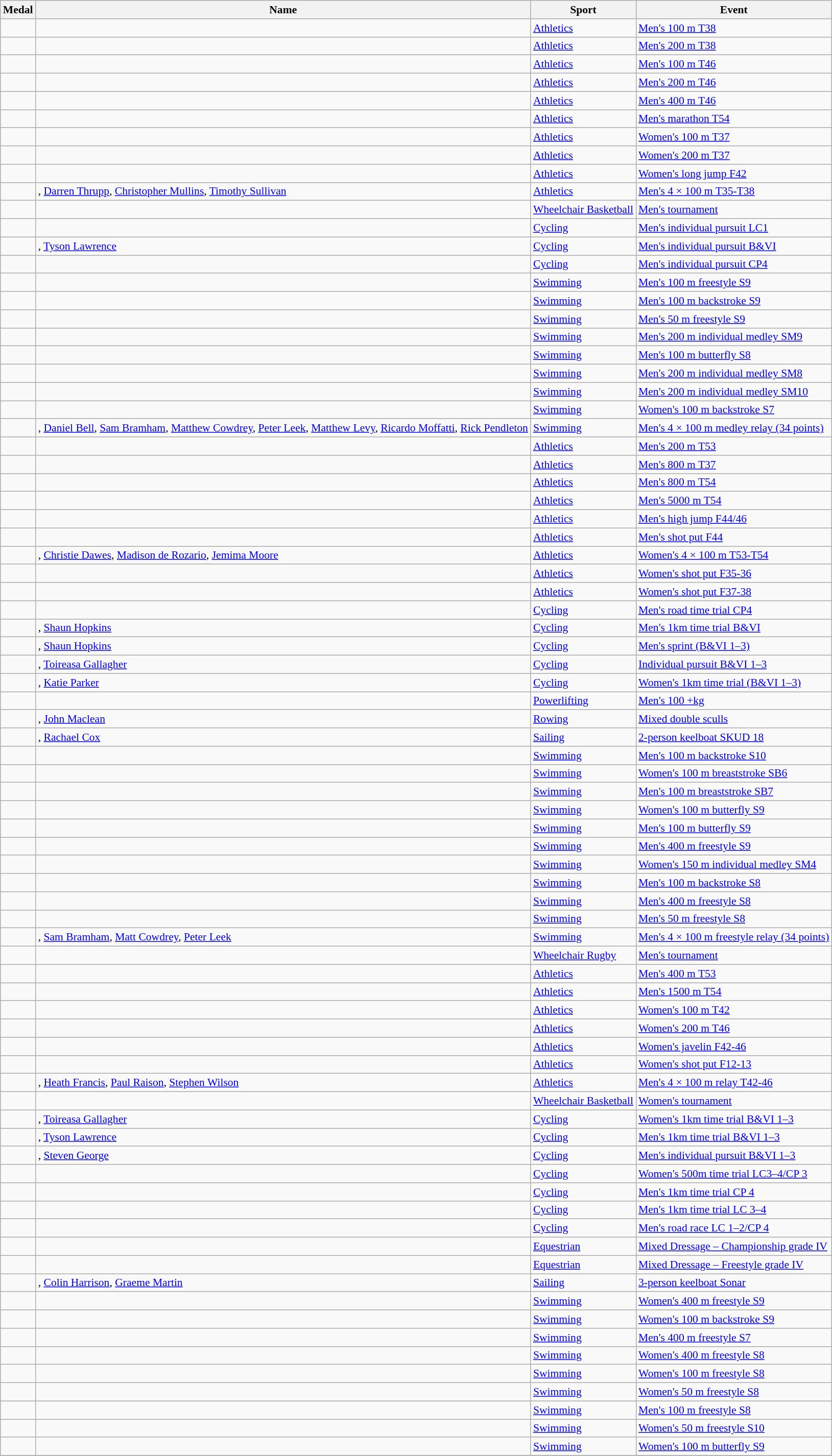<table class="wikitable sortable" style="font-size:90%">
<tr>
<th>Medal</th>
<th>Name</th>
<th>Sport</th>
<th>Event</th>
</tr>
<tr>
<td></td>
<td></td>
<td><a href='#'>Athletics</a></td>
<td><a href='#'>Men's 100 m T38</a></td>
</tr>
<tr>
<td></td>
<td></td>
<td><a href='#'>Athletics</a></td>
<td><a href='#'>Men's 200 m T38</a></td>
</tr>
<tr>
<td></td>
<td></td>
<td><a href='#'>Athletics</a></td>
<td><a href='#'>Men's 100 m T46</a></td>
</tr>
<tr>
<td></td>
<td></td>
<td><a href='#'>Athletics</a></td>
<td><a href='#'>Men's 200 m T46</a></td>
</tr>
<tr>
<td></td>
<td></td>
<td><a href='#'>Athletics</a></td>
<td><a href='#'>Men's 400 m T46</a></td>
</tr>
<tr>
<td></td>
<td></td>
<td><a href='#'>Athletics</a></td>
<td><a href='#'>Men's marathon T54</a></td>
</tr>
<tr>
<td></td>
<td></td>
<td><a href='#'>Athletics</a></td>
<td><a href='#'>Women's 100 m T37</a></td>
</tr>
<tr>
<td></td>
<td></td>
<td><a href='#'>Athletics</a></td>
<td><a href='#'>Women's 200 m T37</a></td>
</tr>
<tr>
<td></td>
<td></td>
<td><a href='#'>Athletics</a></td>
<td><a href='#'>Women's long jump F42</a></td>
</tr>
<tr>
<td></td>
<td>, <a href='#'>Darren Thrupp</a>, <a href='#'>Christopher Mullins</a>, <a href='#'>Timothy Sullivan</a></td>
<td><a href='#'>Athletics</a></td>
<td><a href='#'>Men's 4 × 100 m T35-T38</a></td>
</tr>
<tr>
<td></td>
<td><br></td>
<td><a href='#'>Wheelchair Basketball</a></td>
<td><a href='#'>Men's tournament</a></td>
</tr>
<tr>
<td></td>
<td></td>
<td><a href='#'>Cycling</a></td>
<td><a href='#'>Men's individual pursuit LC1</a></td>
</tr>
<tr>
<td></td>
<td>, <a href='#'>Tyson Lawrence</a></td>
<td><a href='#'>Cycling</a></td>
<td><a href='#'>Men's individual pursuit B&VI</a></td>
</tr>
<tr>
<td></td>
<td></td>
<td><a href='#'>Cycling</a></td>
<td><a href='#'>Men's individual pursuit CP4</a></td>
</tr>
<tr>
<td></td>
<td></td>
<td><a href='#'>Swimming</a></td>
<td><a href='#'>Men's 100 m freestyle S9</a></td>
</tr>
<tr>
<td></td>
<td></td>
<td><a href='#'>Swimming</a></td>
<td><a href='#'>Men's 100 m backstroke S9</a></td>
</tr>
<tr>
<td></td>
<td></td>
<td><a href='#'>Swimming</a></td>
<td><a href='#'>Men's 50 m freestyle S9</a></td>
</tr>
<tr>
<td></td>
<td></td>
<td><a href='#'>Swimming</a></td>
<td><a href='#'>Men's 200 m individual medley SM9</a></td>
</tr>
<tr>
<td></td>
<td></td>
<td><a href='#'>Swimming</a></td>
<td><a href='#'>Men's 100 m butterfly S8</a></td>
</tr>
<tr>
<td></td>
<td></td>
<td><a href='#'>Swimming</a></td>
<td><a href='#'>Men's 200 m individual medley SM8</a></td>
</tr>
<tr>
<td></td>
<td></td>
<td><a href='#'>Swimming</a></td>
<td><a href='#'>Men's 200 m individual medley SM10</a></td>
</tr>
<tr>
<td></td>
<td></td>
<td><a href='#'>Swimming</a></td>
<td><a href='#'>Women's 100 m backstroke S7</a></td>
</tr>
<tr>
<td></td>
<td>, <a href='#'>Daniel Bell</a>, <a href='#'>Sam Bramham</a>, <a href='#'>Matthew Cowdrey</a>, <a href='#'>Peter Leek</a>, <a href='#'>Matthew Levy</a>, <a href='#'>Ricardo Moffatti</a>, <a href='#'>Rick Pendleton</a></td>
<td><a href='#'>Swimming</a></td>
<td><a href='#'>Men's 4 × 100 m medley relay (34 points)</a></td>
</tr>
<tr>
<td></td>
<td></td>
<td><a href='#'>Athletics</a></td>
<td><a href='#'>Men's 200 m T53</a></td>
</tr>
<tr>
<td></td>
<td></td>
<td><a href='#'>Athletics</a></td>
<td><a href='#'>Men's 800 m T37</a></td>
</tr>
<tr>
<td></td>
<td></td>
<td><a href='#'>Athletics</a></td>
<td><a href='#'>Men's 800 m T54</a></td>
</tr>
<tr>
<td></td>
<td></td>
<td><a href='#'>Athletics</a></td>
<td><a href='#'>Men's 5000 m T54</a></td>
</tr>
<tr>
<td></td>
<td></td>
<td><a href='#'>Athletics</a></td>
<td><a href='#'>Men's high jump F44/46</a></td>
</tr>
<tr>
<td></td>
<td></td>
<td><a href='#'>Athletics</a></td>
<td><a href='#'>Men's shot put F44</a></td>
</tr>
<tr>
<td></td>
<td>, <a href='#'>Christie Dawes</a>, <a href='#'>Madison de Rozario</a>, <a href='#'>Jemima Moore</a></td>
<td><a href='#'>Athletics</a></td>
<td><a href='#'>Women's 4 × 100 m T53-T54</a></td>
</tr>
<tr>
<td></td>
<td></td>
<td><a href='#'>Athletics</a></td>
<td><a href='#'>Women's shot put F35-36</a></td>
</tr>
<tr>
<td></td>
<td></td>
<td><a href='#'>Athletics</a></td>
<td><a href='#'>Women's shot put F37-38</a></td>
</tr>
<tr>
<td></td>
<td></td>
<td><a href='#'>Cycling</a></td>
<td><a href='#'>Men's road time trial CP4</a></td>
</tr>
<tr>
<td></td>
<td>, <a href='#'>Shaun Hopkins</a></td>
<td><a href='#'>Cycling</a></td>
<td><a href='#'>Men's 1km time trial B&VI</a></td>
</tr>
<tr>
<td></td>
<td>, <a href='#'>Shaun Hopkins</a></td>
<td><a href='#'>Cycling</a></td>
<td><a href='#'>Men's sprint (B&VI 1–3)</a></td>
</tr>
<tr>
<td></td>
<td>, <a href='#'>Toireasa Gallagher</a></td>
<td><a href='#'>Cycling</a></td>
<td><a href='#'>Individual pursuit B&VI 1–3</a></td>
</tr>
<tr>
<td></td>
<td>, <a href='#'>Katie Parker</a></td>
<td><a href='#'>Cycling</a></td>
<td><a href='#'>Women's 1km time trial (B&VI 1–3)</a></td>
</tr>
<tr>
<td></td>
<td></td>
<td><a href='#'>Powerlifting</a></td>
<td><a href='#'>Men's 100 +kg</a></td>
</tr>
<tr>
<td></td>
<td>, <a href='#'>John Maclean</a></td>
<td><a href='#'>Rowing</a></td>
<td><a href='#'>Mixed double sculls</a></td>
</tr>
<tr>
<td></td>
<td>, <a href='#'>Rachael Cox</a></td>
<td><a href='#'>Sailing</a></td>
<td><a href='#'>2-person keelboat SKUD 18</a></td>
</tr>
<tr>
<td></td>
<td></td>
<td><a href='#'>Swimming</a></td>
<td><a href='#'>Men's 100 m backstroke S10</a></td>
</tr>
<tr>
<td></td>
<td></td>
<td><a href='#'>Swimming</a></td>
<td><a href='#'>Women's 100 m breaststroke SB6</a></td>
</tr>
<tr>
<td></td>
<td></td>
<td><a href='#'>Swimming</a></td>
<td><a href='#'>Men's 100 m breaststroke SB7</a></td>
</tr>
<tr>
<td></td>
<td></td>
<td><a href='#'>Swimming</a></td>
<td><a href='#'>Women's 100 m butterfly S9</a></td>
</tr>
<tr>
<td></td>
<td></td>
<td><a href='#'>Swimming</a></td>
<td><a href='#'>Men's 100 m butterfly S9</a></td>
</tr>
<tr>
<td></td>
<td></td>
<td><a href='#'>Swimming</a></td>
<td><a href='#'>Men's 400 m freestyle S9</a></td>
</tr>
<tr>
<td></td>
<td></td>
<td><a href='#'>Swimming</a></td>
<td><a href='#'>Women's 150 m individual medley SM4</a></td>
</tr>
<tr>
<td></td>
<td></td>
<td><a href='#'>Swimming</a></td>
<td><a href='#'>Men's 100 m backstroke S8</a></td>
</tr>
<tr>
<td></td>
<td></td>
<td><a href='#'>Swimming</a></td>
<td><a href='#'>Men's 400 m freestyle S8</a></td>
</tr>
<tr>
<td></td>
<td></td>
<td><a href='#'>Swimming</a></td>
<td><a href='#'>Men's 50 m freestyle S8</a></td>
</tr>
<tr>
<td></td>
<td>, <a href='#'>Sam Bramham</a>, <a href='#'>Matt Cowdrey</a>, <a href='#'>Peter Leek</a></td>
<td><a href='#'>Swimming</a></td>
<td><a href='#'>Men's 4 × 100 m freestyle relay (34 points)</a></td>
</tr>
<tr>
<td></td>
<td><br></td>
<td><a href='#'>Wheelchair Rugby</a></td>
<td><a href='#'>Men's tournament</a></td>
</tr>
<tr>
<td></td>
<td></td>
<td><a href='#'>Athletics</a></td>
<td><a href='#'>Men's 400 m T53</a></td>
</tr>
<tr>
<td></td>
<td></td>
<td><a href='#'>Athletics</a></td>
<td><a href='#'>Men's 1500 m T54</a></td>
</tr>
<tr>
<td></td>
<td></td>
<td><a href='#'>Athletics</a></td>
<td><a href='#'>Women's 100 m T42</a></td>
</tr>
<tr>
<td></td>
<td></td>
<td><a href='#'>Athletics</a></td>
<td><a href='#'>Women's 200 m T46</a></td>
</tr>
<tr>
<td></td>
<td></td>
<td><a href='#'>Athletics</a></td>
<td><a href='#'>Women's javelin F42-46</a></td>
</tr>
<tr>
<td></td>
<td></td>
<td><a href='#'>Athletics</a></td>
<td><a href='#'>Women's shot put F12-13</a></td>
</tr>
<tr>
<td></td>
<td>, <a href='#'>Heath Francis</a>, <a href='#'>Paul Raison</a>, <a href='#'>Stephen Wilson</a></td>
<td><a href='#'>Athletics</a></td>
<td><a href='#'>Men's 4 × 100 m relay T42-46</a></td>
</tr>
<tr>
<td></td>
<td><br></td>
<td><a href='#'>Wheelchair Basketball</a></td>
<td><a href='#'>Women's tournament</a></td>
</tr>
<tr>
<td></td>
<td>, <a href='#'>Toireasa Gallagher</a></td>
<td><a href='#'>Cycling</a></td>
<td><a href='#'>Women's 1km time trial B&VI 1–3</a></td>
</tr>
<tr>
<td></td>
<td>, <a href='#'>Tyson Lawrence</a></td>
<td><a href='#'>Cycling</a></td>
<td><a href='#'>Men's 1km time trial B&VI 1–3</a></td>
</tr>
<tr>
<td></td>
<td>, <a href='#'>Steven George</a></td>
<td><a href='#'>Cycling</a></td>
<td><a href='#'>Men's individual pursuit B&VI 1–3</a></td>
</tr>
<tr>
<td></td>
<td></td>
<td><a href='#'>Cycling</a></td>
<td><a href='#'>Women's 500m time trial LC3–4/CP 3</a></td>
</tr>
<tr>
<td></td>
<td></td>
<td><a href='#'>Cycling</a></td>
<td><a href='#'>Men's 1km time trial CP 4</a></td>
</tr>
<tr>
<td></td>
<td></td>
<td><a href='#'>Cycling</a></td>
<td><a href='#'>Men's 1km time trial LC 3–4</a></td>
</tr>
<tr>
<td></td>
<td></td>
<td><a href='#'>Cycling</a></td>
<td><a href='#'>Men's road race LC 1–2/CP 4</a></td>
</tr>
<tr>
<td></td>
<td></td>
<td><a href='#'>Equestrian</a></td>
<td><a href='#'>Mixed Dressage – Championship grade IV</a></td>
</tr>
<tr>
<td></td>
<td></td>
<td><a href='#'>Equestrian</a></td>
<td><a href='#'>Mixed Dressage – Freestyle grade IV</a></td>
</tr>
<tr>
<td></td>
<td>, <a href='#'>Colin Harrison</a>, <a href='#'>Graeme Martin</a></td>
<td><a href='#'>Sailing</a></td>
<td><a href='#'>3-person keelboat Sonar</a></td>
</tr>
<tr>
<td></td>
<td></td>
<td><a href='#'>Swimming</a></td>
<td><a href='#'>Women's 400 m freestyle S9</a></td>
</tr>
<tr>
<td></td>
<td></td>
<td><a href='#'>Swimming</a></td>
<td><a href='#'>Women's 100 m backstroke S9</a></td>
</tr>
<tr>
<td></td>
<td></td>
<td><a href='#'>Swimming</a></td>
<td><a href='#'>Men's 400 m freestyle S7</a></td>
</tr>
<tr>
<td></td>
<td></td>
<td><a href='#'>Swimming</a></td>
<td><a href='#'>Women's 400 m freestyle S8</a></td>
</tr>
<tr>
<td></td>
<td></td>
<td><a href='#'>Swimming</a></td>
<td><a href='#'>Women's 100 m freestyle S8</a></td>
</tr>
<tr>
<td></td>
<td></td>
<td><a href='#'>Swimming</a></td>
<td><a href='#'>Women's 50 m freestyle S8</a></td>
</tr>
<tr>
<td></td>
<td></td>
<td><a href='#'>Swimming</a></td>
<td><a href='#'>Men's 100 m freestyle S8</a></td>
</tr>
<tr>
<td></td>
<td></td>
<td><a href='#'>Swimming</a></td>
<td><a href='#'>Women's 50 m freestyle S10</a></td>
</tr>
<tr>
<td></td>
<td></td>
<td><a href='#'>Swimming</a></td>
<td><a href='#'>Women's 100 m butterfly S9</a></td>
</tr>
<tr>
</tr>
</table>
